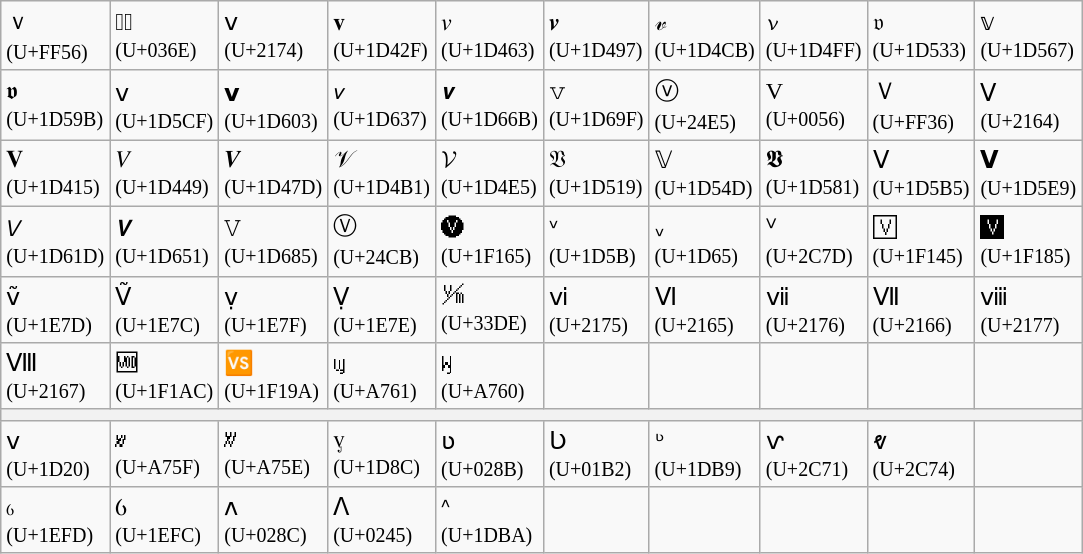<table class="wikitable">
<tr>
<td>ｖ <br><small>(U+FF56)</small></td>
<td>◌ͮ <br><small>(U+036E)</small></td>
<td>ⅴ <br><small>(U+2174)</small></td>
<td>𝐯 <br><small>(U+1D42F)</small></td>
<td>𝑣 <br><small>(U+1D463)</small></td>
<td>𝒗 <br><small>(U+1D497)</small></td>
<td>𝓋 <br><small>(U+1D4CB)</small></td>
<td>𝓿 <br><small>(U+1D4FF)</small></td>
<td>𝔳 <br><small>(U+1D533)</small></td>
<td>𝕧 <br><small>(U+1D567)</small></td>
</tr>
<tr>
<td>𝖛 <br><small>(U+1D59B)</small></td>
<td>𝗏 <br><small>(U+1D5CF)</small></td>
<td>𝘃 <br><small>(U+1D603)</small></td>
<td>𝘷 <br><small>(U+1D637)</small></td>
<td>𝙫 <br><small>(U+1D66B)</small></td>
<td>𝚟 <br><small>(U+1D69F)</small></td>
<td>ⓥ <br><small>(U+24E5)</small></td>
<td>V <br><small>(U+0056)</small></td>
<td>Ｖ <br><small>(U+FF36)</small></td>
<td>Ⅴ <br><small>(U+2164)</small></td>
</tr>
<tr>
<td>𝐕 <br><small>(U+1D415)</small></td>
<td>𝑉 <br><small>(U+1D449)</small></td>
<td>𝑽 <br><small>(U+1D47D)</small></td>
<td>𝒱 <br><small>(U+1D4B1)</small></td>
<td>𝓥 <br><small>(U+1D4E5)</small></td>
<td>𝔙 <br><small>(U+1D519)</small></td>
<td>𝕍 <br><small>(U+1D54D)</small></td>
<td>𝖁 <br><small>(U+1D581)</small></td>
<td>𝖵 <br><small>(U+1D5B5)</small></td>
<td>𝗩 <br><small>(U+1D5E9)</small></td>
</tr>
<tr>
<td>𝘝 <br><small>(U+1D61D)</small></td>
<td>𝙑 <br><small>(U+1D651)</small></td>
<td>𝚅 <br><small>(U+1D685)</small></td>
<td>Ⓥ <br><small>(U+24CB)</small></td>
<td>🅥 <br><small>(U+1F165)</small></td>
<td>ᵛ <br><small>(U+1D5B)</small></td>
<td>ᵥ <br><small>(U+1D65)</small></td>
<td>ⱽ <br><small>(U+2C7D)</small></td>
<td>🅅 <br><small>(U+1F145)</small></td>
<td>🆅 <br><small>(U+1F185)</small></td>
</tr>
<tr>
<td>ṽ <br><small>(U+1E7D)</small></td>
<td>Ṽ <br><small>(U+1E7C)</small></td>
<td>ṿ <br><small>(U+1E7F)</small></td>
<td>Ṿ <br><small>(U+1E7E)</small></td>
<td>㏞ <br><small>(U+33DE)</small></td>
<td>ⅵ <br><small>(U+2175)</small></td>
<td>Ⅵ <br><small>(U+2165)</small></td>
<td>ⅶ <br><small>(U+2176)</small></td>
<td>Ⅶ <br><small>(U+2166)</small></td>
<td>ⅷ <br><small>(U+2177)</small></td>
</tr>
<tr>
<td>Ⅷ <br><small>(U+2167)</small></td>
<td>🆬 <br><small>(U+1F1AC)</small></td>
<td>🆚 <br><small>(U+1F19A)</small></td>
<td>ꝡ <br><small>(U+A761)</small></td>
<td>Ꝡ <br><small>(U+A760)</small></td>
<td></td>
<td></td>
<td></td>
<td></td>
<td></td>
</tr>
<tr>
<th colspan=10></th>
</tr>
<tr>
<td>ᴠ <br><small>(U+1D20)</small></td>
<td>ꝟ <br><small>(U+A75F)</small></td>
<td>Ꝟ <br><small>(U+A75E)</small></td>
<td>ᶌ <br><small>(U+1D8C)</small></td>
<td>ʋ <br><small>(U+028B)</small></td>
<td>Ʋ <br><small>(U+01B2)</small></td>
<td>ᶹ <br><small>(U+1DB9)</small></td>
<td>ⱱ <br><small>(U+2C71)</small></td>
<td>ⱴ <br><small>(U+2C74)</small></td>
<td></td>
</tr>
<tr>
<td>ỽ <br><small>(U+1EFD)</small></td>
<td>Ỽ <br><small>(U+1EFC)</small></td>
<td>ʌ <br><small>(U+028C)</small></td>
<td>Ʌ <br><small>(U+0245)</small></td>
<td>ᶺ <br><small>(U+1DBA)</small></td>
<td></td>
<td></td>
<td></td>
<td></td>
<td></td>
</tr>
</table>
